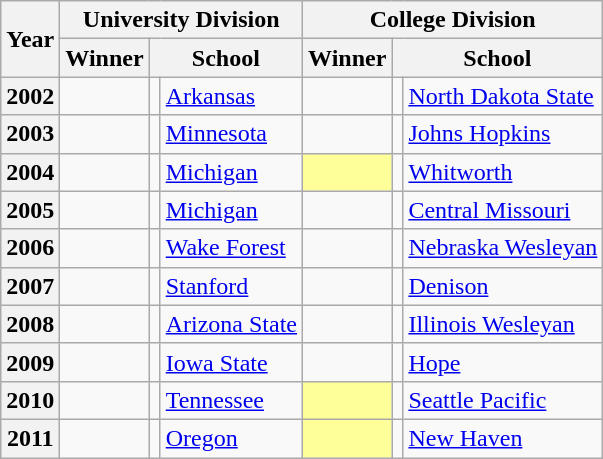<table class="wikitable sortable">
<tr>
<th scope="col" rowspan=2>Year</th>
<th scope="colgroup" colspan=3>University Division</th>
<th scope="colgroup" colspan=3>College Division</th>
</tr>
<tr>
<th scope="col">Winner</th>
<th scope="colgroup" colspan=2>School</th>
<th scope="col">Winner</th>
<th scope="colgroup" colspan=2>School</th>
</tr>
<tr>
<th scope="row">2002</th>
<td></td>
<td style=></td>
<td><a href='#'>Arkansas</a></td>
<td></td>
<td style=></td>
<td><a href='#'>North Dakota State</a></td>
</tr>
<tr>
<th scope="row">2003</th>
<td></td>
<td style=></td>
<td><a href='#'>Minnesota</a></td>
<td></td>
<td style=></td>
<td><a href='#'>Johns Hopkins</a></td>
</tr>
<tr>
<th scope="row">2004</th>
<td></td>
<td style=></td>
<td><a href='#'>Michigan</a></td>
<td bgcolor=#FFFF99></td>
<td style=></td>
<td><a href='#'>Whitworth</a></td>
</tr>
<tr>
<th scope="row">2005</th>
<td></td>
<td style=></td>
<td><a href='#'>Michigan</a></td>
<td></td>
<td style=></td>
<td><a href='#'>Central Missouri</a></td>
</tr>
<tr>
<th scope="row">2006</th>
<td></td>
<td style=></td>
<td><a href='#'>Wake Forest</a></td>
<td></td>
<td style=></td>
<td><a href='#'>Nebraska Wesleyan</a></td>
</tr>
<tr>
<th scope="row">2007</th>
<td></td>
<td style=></td>
<td><a href='#'>Stanford</a></td>
<td></td>
<td style=></td>
<td><a href='#'>Denison</a></td>
</tr>
<tr>
<th scope="row">2008</th>
<td></td>
<td style=></td>
<td><a href='#'>Arizona State</a></td>
<td></td>
<td style=></td>
<td><a href='#'>Illinois Wesleyan</a></td>
</tr>
<tr>
<th scope="row">2009</th>
<td></td>
<td style=></td>
<td><a href='#'>Iowa State</a></td>
<td></td>
<td style=></td>
<td><a href='#'>Hope</a></td>
</tr>
<tr>
<th scope="row">2010</th>
<td></td>
<td style=></td>
<td><a href='#'>Tennessee</a></td>
<td bgcolor=#FFFF99></td>
<td style=></td>
<td><a href='#'>Seattle Pacific</a></td>
</tr>
<tr>
<th scope="row">2011</th>
<td></td>
<td style=></td>
<td><a href='#'>Oregon</a></td>
<td bgcolor=#FFFF99></td>
<td style=></td>
<td><a href='#'>New Haven</a></td>
</tr>
</table>
